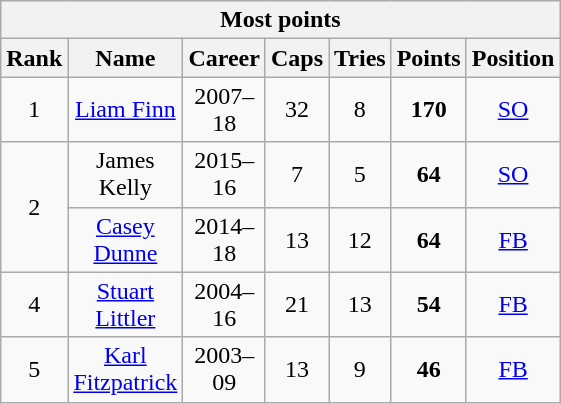<table class="wikitable" style="text-align:center;">
<tr>
<th colspan="7">Most points</th>
</tr>
<tr>
<th style="width:15px;">Rank</th>
<th style="width:15px;">Name</th>
<th style="width:15px;">Career</th>
<th style="width:15px;">Caps</th>
<th style="width:15px;">Tries</th>
<th style="width:15px;">Points</th>
<th style="width:15px;">Position</th>
</tr>
<tr>
<td>1</td>
<td><a href='#'>Liam Finn</a></td>
<td>2007–18</td>
<td>32</td>
<td>8</td>
<td><strong>170</strong></td>
<td><a href='#'>SO</a></td>
</tr>
<tr>
<td rowspan="2">2</td>
<td>James Kelly</td>
<td>2015–16</td>
<td>7</td>
<td>5</td>
<td><strong>64</strong></td>
<td><a href='#'>SO</a></td>
</tr>
<tr>
<td><a href='#'>Casey Dunne</a></td>
<td>2014–18</td>
<td>13</td>
<td>12</td>
<td><strong>64</strong></td>
<td><a href='#'>FB</a></td>
</tr>
<tr>
<td>4</td>
<td><a href='#'>Stuart Littler</a></td>
<td>2004–16</td>
<td>21</td>
<td>13</td>
<td><strong>54</strong></td>
<td><a href='#'>FB</a></td>
</tr>
<tr>
<td>5</td>
<td><a href='#'>Karl Fitzpatrick</a></td>
<td>2003–09</td>
<td>13</td>
<td>9</td>
<td><strong>46</strong></td>
<td><a href='#'>FB</a></td>
</tr>
</table>
